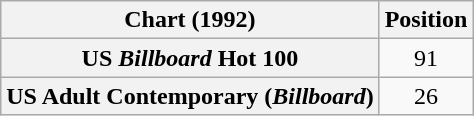<table class="wikitable sortable plainrowheaders" style="text-align:center">
<tr>
<th>Chart (1992)</th>
<th>Position</th>
</tr>
<tr>
<th scope="row">US <em>Billboard</em> Hot 100</th>
<td>91</td>
</tr>
<tr>
<th scope="row">US Adult Contemporary (<em>Billboard</em>)</th>
<td>26</td>
</tr>
</table>
